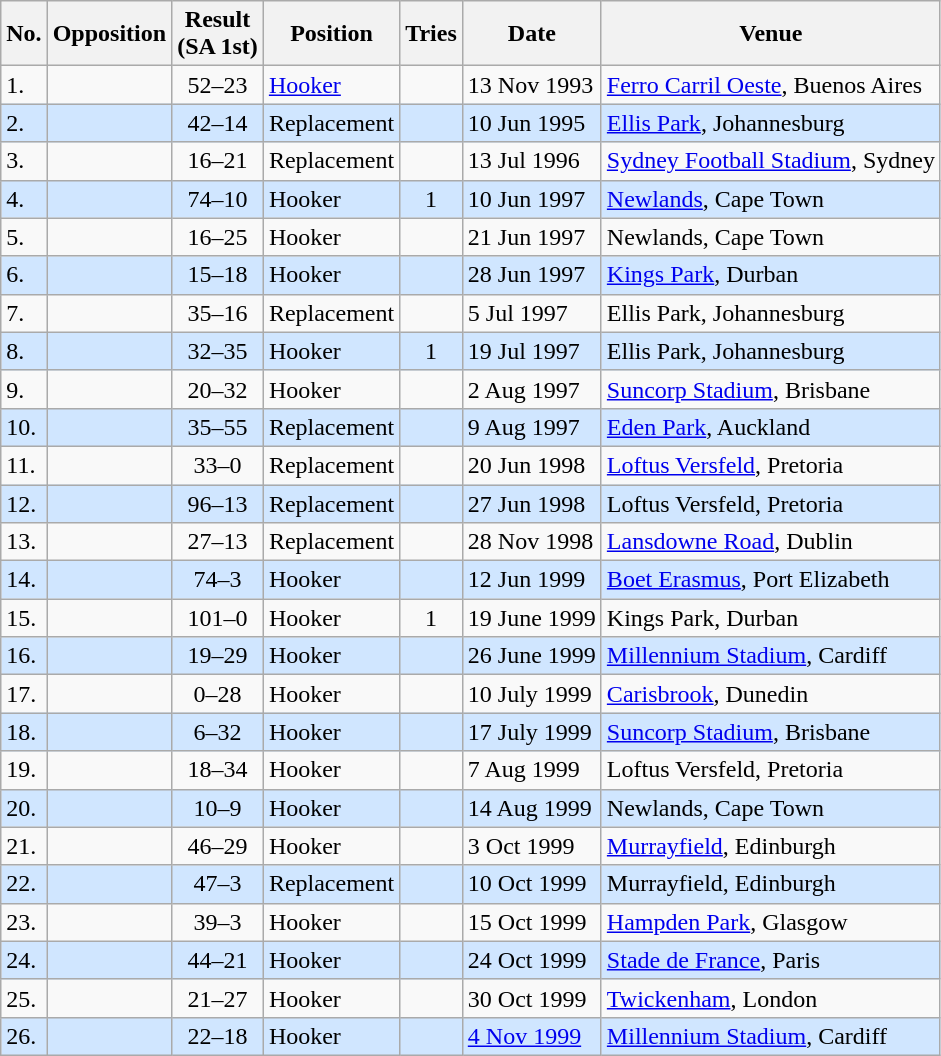<table class="wikitable sortable">
<tr>
<th>No.</th>
<th>Opposition</th>
<th>Result<br>(SA 1st)</th>
<th>Position</th>
<th>Tries</th>
<th>Date</th>
<th>Venue</th>
</tr>
<tr>
<td>1.</td>
<td></td>
<td align="center">52–23</td>
<td><a href='#'>Hooker</a></td>
<td></td>
<td>13 Nov 1993</td>
<td><a href='#'>Ferro Carril Oeste</a>, Buenos Aires</td>
</tr>
<tr style="background: #D0E6FF;">
<td>2.</td>
<td></td>
<td align="center">42–14</td>
<td>Replacement</td>
<td></td>
<td>10 Jun 1995</td>
<td><a href='#'>Ellis Park</a>, Johannesburg</td>
</tr>
<tr>
<td>3.</td>
<td></td>
<td align="center">16–21</td>
<td>Replacement</td>
<td></td>
<td>13 Jul 1996</td>
<td><a href='#'>Sydney Football Stadium</a>, Sydney</td>
</tr>
<tr style="background: #D0E6FF;">
<td>4.</td>
<td></td>
<td align="center">74–10</td>
<td>Hooker</td>
<td align="center">1</td>
<td>10 Jun 1997</td>
<td><a href='#'>Newlands</a>, Cape Town</td>
</tr>
<tr>
<td>5.</td>
<td></td>
<td align="center">16–25</td>
<td>Hooker</td>
<td></td>
<td>21 Jun 1997</td>
<td>Newlands, Cape Town</td>
</tr>
<tr style="background: #D0E6FF;">
<td>6.</td>
<td></td>
<td align="center">15–18</td>
<td>Hooker</td>
<td></td>
<td>28 Jun 1997</td>
<td><a href='#'>Kings Park</a>, Durban</td>
</tr>
<tr>
<td>7.</td>
<td></td>
<td align="center">35–16</td>
<td>Replacement</td>
<td></td>
<td>5 Jul 1997</td>
<td>Ellis Park, Johannesburg</td>
</tr>
<tr style="background: #D0E6FF;">
<td>8.</td>
<td></td>
<td align="center">32–35</td>
<td>Hooker</td>
<td align="center">1</td>
<td>19 Jul 1997</td>
<td>Ellis Park, Johannesburg</td>
</tr>
<tr>
<td>9.</td>
<td></td>
<td align="center">20–32</td>
<td>Hooker</td>
<td></td>
<td>2 Aug 1997</td>
<td><a href='#'>Suncorp Stadium</a>, Brisbane</td>
</tr>
<tr style="background: #D0E6FF;">
<td>10.</td>
<td></td>
<td align="center">35–55</td>
<td>Replacement</td>
<td></td>
<td>9 Aug 1997</td>
<td><a href='#'>Eden Park</a>, Auckland</td>
</tr>
<tr>
<td>11.</td>
<td></td>
<td align="center">33–0</td>
<td>Replacement</td>
<td></td>
<td>20 Jun 1998</td>
<td><a href='#'>Loftus Versfeld</a>, Pretoria</td>
</tr>
<tr style="background: #D0E6FF;">
<td>12.</td>
<td></td>
<td align="center">96–13</td>
<td>Replacement</td>
<td></td>
<td>27 Jun 1998</td>
<td>Loftus Versfeld, Pretoria</td>
</tr>
<tr>
<td>13.</td>
<td></td>
<td align="center">27–13</td>
<td>Replacement</td>
<td></td>
<td>28 Nov 1998</td>
<td><a href='#'>Lansdowne Road</a>, Dublin</td>
</tr>
<tr style="background: #D0E6FF;">
<td>14.</td>
<td></td>
<td align="center">74–3</td>
<td>Hooker</td>
<td></td>
<td>12 Jun 1999</td>
<td><a href='#'>Boet Erasmus</a>, Port Elizabeth</td>
</tr>
<tr>
<td>15.</td>
<td></td>
<td align="center">101–0</td>
<td>Hooker</td>
<td align="center">1</td>
<td>19 June 1999</td>
<td>Kings Park, Durban</td>
</tr>
<tr style="background: #D0E6FF;">
<td>16.</td>
<td></td>
<td align="center">19–29</td>
<td>Hooker</td>
<td></td>
<td>26 June 1999</td>
<td><a href='#'>Millennium Stadium</a>, Cardiff</td>
</tr>
<tr>
<td>17.</td>
<td></td>
<td align="center">0–28</td>
<td>Hooker</td>
<td></td>
<td>10 July 1999</td>
<td><a href='#'>Carisbrook</a>, Dunedin</td>
</tr>
<tr style="background: #D0E6FF;">
<td>18.</td>
<td></td>
<td align="center">6–32</td>
<td>Hooker</td>
<td></td>
<td>17 July 1999</td>
<td><a href='#'>Suncorp Stadium</a>, Brisbane</td>
</tr>
<tr>
<td>19.</td>
<td></td>
<td align="center">18–34</td>
<td>Hooker</td>
<td></td>
<td>7 Aug 1999</td>
<td>Loftus Versfeld, Pretoria</td>
</tr>
<tr style="background: #D0E6FF;">
<td>20.</td>
<td></td>
<td align="center">10–9</td>
<td>Hooker</td>
<td></td>
<td>14 Aug 1999</td>
<td>Newlands, Cape Town</td>
</tr>
<tr>
<td>21.</td>
<td></td>
<td align="center">46–29</td>
<td>Hooker</td>
<td></td>
<td>3 Oct 1999</td>
<td><a href='#'>Murrayfield</a>, Edinburgh</td>
</tr>
<tr style="background: #D0E6FF;">
<td>22.</td>
<td></td>
<td align="center">47–3</td>
<td>Replacement</td>
<td></td>
<td>10 Oct 1999</td>
<td>Murrayfield, Edinburgh</td>
</tr>
<tr>
<td>23.</td>
<td></td>
<td align="center">39–3</td>
<td>Hooker</td>
<td></td>
<td>15 Oct 1999</td>
<td><a href='#'>Hampden Park</a>, Glasgow</td>
</tr>
<tr style="background: #D0E6FF;">
<td>24.</td>
<td></td>
<td align="center">44–21</td>
<td>Hooker</td>
<td></td>
<td>24 Oct 1999</td>
<td><a href='#'>Stade de France</a>, Paris</td>
</tr>
<tr>
<td>25.</td>
<td></td>
<td align="center">21–27</td>
<td>Hooker</td>
<td></td>
<td>30 Oct 1999</td>
<td><a href='#'>Twickenham</a>, London</td>
</tr>
<tr style="background: #D0E6FF;">
<td>26.</td>
<td></td>
<td align="center">22–18</td>
<td>Hooker</td>
<td></td>
<td><a href='#'>4 Nov 1999</a></td>
<td><a href='#'>Millennium Stadium</a>, Cardiff</td>
</tr>
</table>
